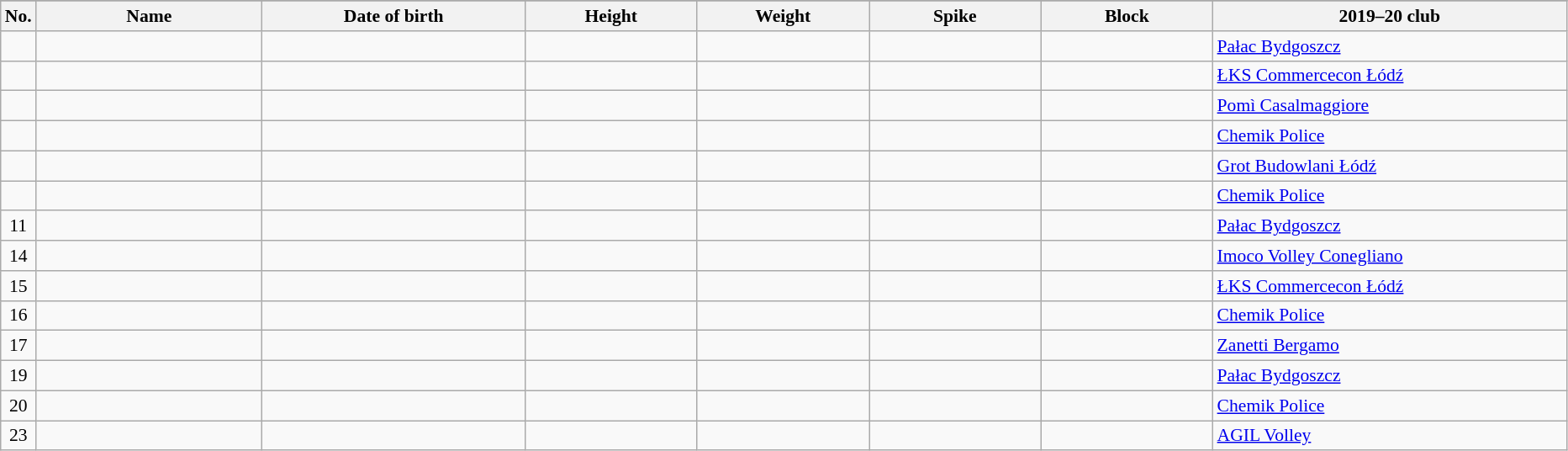<table class="wikitable sortable" style="font-size:90%; text-align:center;">
<tr>
</tr>
<tr>
<th>No.</th>
<th style="width:12em">Name</th>
<th style="width:14em">Date of birth</th>
<th style="width:9em">Height</th>
<th style="width:9em">Weight</th>
<th style="width:9em">Spike</th>
<th style="width:9em">Block</th>
<th style="width:19em">2019–20 club</th>
</tr>
<tr>
<td></td>
<td align=left></td>
<td align=right></td>
<td></td>
<td></td>
<td></td>
<td></td>
<td align=left> <a href='#'>Pałac Bydgoszcz</a></td>
</tr>
<tr>
<td></td>
<td align=left></td>
<td align=right></td>
<td></td>
<td></td>
<td></td>
<td></td>
<td align=left> <a href='#'>ŁKS Commercecon Łódź</a></td>
</tr>
<tr>
<td></td>
<td align=left></td>
<td align=right></td>
<td></td>
<td></td>
<td></td>
<td></td>
<td align=left> <a href='#'>Pomì Casalmaggiore</a></td>
</tr>
<tr>
<td></td>
<td align=left></td>
<td align=right></td>
<td></td>
<td></td>
<td></td>
<td></td>
<td align=left> <a href='#'>Chemik Police</a></td>
</tr>
<tr>
<td></td>
<td align=left></td>
<td align=right></td>
<td></td>
<td></td>
<td></td>
<td></td>
<td align=left> <a href='#'>Grot Budowlani Łódź</a></td>
</tr>
<tr>
<td></td>
<td align=left></td>
<td align=right></td>
<td></td>
<td></td>
<td></td>
<td></td>
<td align=left> <a href='#'>Chemik Police</a></td>
</tr>
<tr>
<td>11</td>
<td align=left></td>
<td align=right></td>
<td></td>
<td></td>
<td></td>
<td></td>
<td align=left> <a href='#'>Pałac Bydgoszcz</a></td>
</tr>
<tr>
<td>14</td>
<td align=left></td>
<td align=right></td>
<td></td>
<td></td>
<td></td>
<td></td>
<td align=left> <a href='#'>Imoco Volley Conegliano</a></td>
</tr>
<tr>
<td>15</td>
<td align=left></td>
<td align=right></td>
<td></td>
<td></td>
<td></td>
<td></td>
<td align=left> <a href='#'>ŁKS Commercecon Łódź</a></td>
</tr>
<tr>
<td>16</td>
<td align=left></td>
<td align=right></td>
<td></td>
<td></td>
<td></td>
<td></td>
<td align=left> <a href='#'>Chemik Police</a></td>
</tr>
<tr>
<td>17</td>
<td align=left></td>
<td align=right></td>
<td></td>
<td></td>
<td></td>
<td></td>
<td align=left> <a href='#'>Zanetti Bergamo</a></td>
</tr>
<tr>
<td>19</td>
<td align=left></td>
<td align=right></td>
<td></td>
<td></td>
<td></td>
<td></td>
<td align=left> <a href='#'>Pałac Bydgoszcz</a></td>
</tr>
<tr>
<td>20</td>
<td align=left></td>
<td align=right></td>
<td></td>
<td></td>
<td></td>
<td></td>
<td align=left> <a href='#'>Chemik Police</a></td>
</tr>
<tr>
<td>23</td>
<td align=left></td>
<td align=right></td>
<td></td>
<td></td>
<td></td>
<td></td>
<td align=left> <a href='#'>AGIL Volley</a></td>
</tr>
</table>
